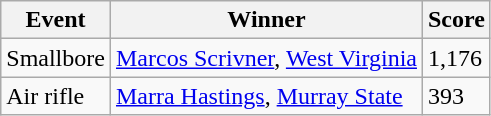<table class="wikitable sortable">
<tr>
<th>Event</th>
<th>Winner</th>
<th>Score</th>
</tr>
<tr>
<td>Smallbore</td>
<td><a href='#'>Marcos Scrivner</a>, <a href='#'>West Virginia</a></td>
<td>1,176</td>
</tr>
<tr>
<td>Air rifle</td>
<td><a href='#'>Marra Hastings</a>, <a href='#'>Murray State</a></td>
<td>393</td>
</tr>
</table>
